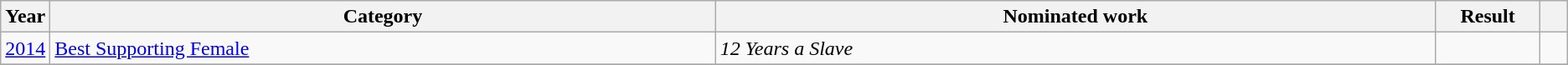<table class=wikitable>
<tr>
<th scope="col" style="width:1em;">Year</th>
<th scope="col" style="width:36em;">Category</th>
<th scope="col" style="width:39em;">Nominated work</th>
<th scope="col" style="width:5em;">Result</th>
<th scope="col" style="width:1em;"></th>
</tr>
<tr>
<td><a href='#'>2014</a></td>
<td><a href='#'>Best Supporting Female</a></td>
<td><em>12 Years a Slave</em></td>
<td></td>
<td></td>
</tr>
<tr>
</tr>
</table>
